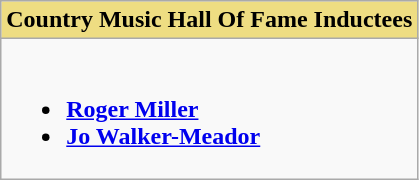<table class="wikitable">
<tr>
<th style="background:#EEDD82; width=50%">Country Music Hall Of Fame Inductees</th>
</tr>
<tr>
<td valign="top"><br><ul><li><strong><a href='#'>Roger Miller</a></strong></li><li><strong><a href='#'>Jo Walker-Meador</a></strong></li></ul></td>
</tr>
</table>
